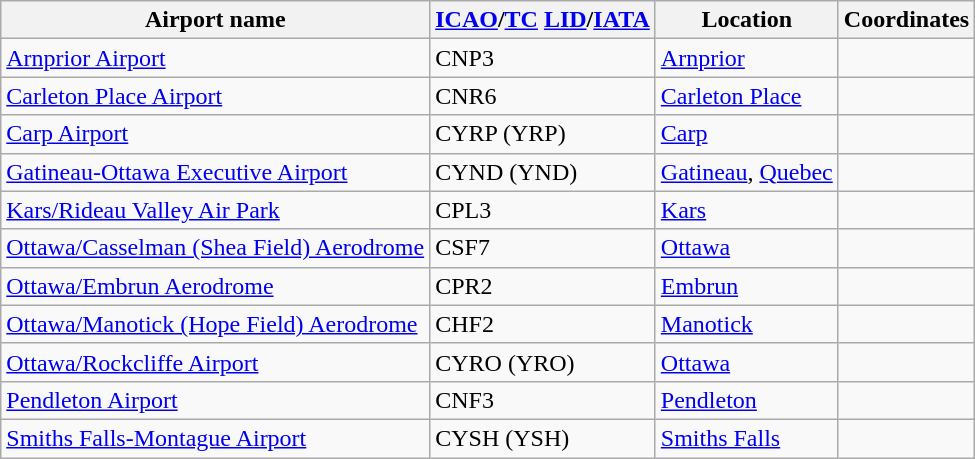<table class="wikitable sortable" style="width:auto;">
<tr>
<th width="*">Airport name</th>
<th width="*"><a href='#'>ICAO</a>/<a href='#'>TC</a> <a href='#'>LID</a>/<a href='#'>IATA</a></th>
<th width="*">Location</th>
<th width="*">Coordinates</th>
</tr>
<tr>
<td><a href='#'>Arnprior Airport</a></td>
<td>CNP3</td>
<td><a href='#'>Arnprior</a></td>
<td></td>
</tr>
<tr>
<td><a href='#'>Carleton Place Airport</a></td>
<td>CNR6</td>
<td><a href='#'>Carleton Place</a></td>
<td></td>
</tr>
<tr>
<td><a href='#'>Carp Airport</a></td>
<td>CYRP (YRP)</td>
<td><a href='#'>Carp</a></td>
<td></td>
</tr>
<tr>
<td><a href='#'>Gatineau-Ottawa Executive Airport</a></td>
<td>CYND (YND)</td>
<td><a href='#'>Gatineau</a>, <a href='#'>Quebec</a></td>
<td></td>
</tr>
<tr>
<td><a href='#'>Kars/Rideau Valley Air Park</a></td>
<td>CPL3</td>
<td><a href='#'>Kars</a></td>
<td></td>
</tr>
<tr>
<td><a href='#'>Ottawa/Casselman (Shea Field) Aerodrome</a></td>
<td>CSF7</td>
<td><a href='#'>Ottawa</a></td>
<td></td>
</tr>
<tr>
<td><a href='#'>Ottawa/Embrun Aerodrome</a></td>
<td>CPR2</td>
<td><a href='#'>Embrun</a></td>
<td></td>
</tr>
<tr>
<td><a href='#'>Ottawa/Manotick (Hope Field) Aerodrome</a></td>
<td>CHF2</td>
<td><a href='#'>Manotick</a></td>
<td></td>
</tr>
<tr>
<td><a href='#'>Ottawa/Rockcliffe Airport</a></td>
<td>CYRO (YRO)</td>
<td><a href='#'>Ottawa</a></td>
<td></td>
</tr>
<tr>
<td><a href='#'>Pendleton Airport</a></td>
<td>CNF3</td>
<td><a href='#'>Pendleton</a></td>
<td></td>
</tr>
<tr>
<td><a href='#'>Smiths Falls-Montague Airport</a></td>
<td>CYSH (YSH)</td>
<td><a href='#'>Smiths Falls</a></td>
<td></td>
</tr>
</table>
